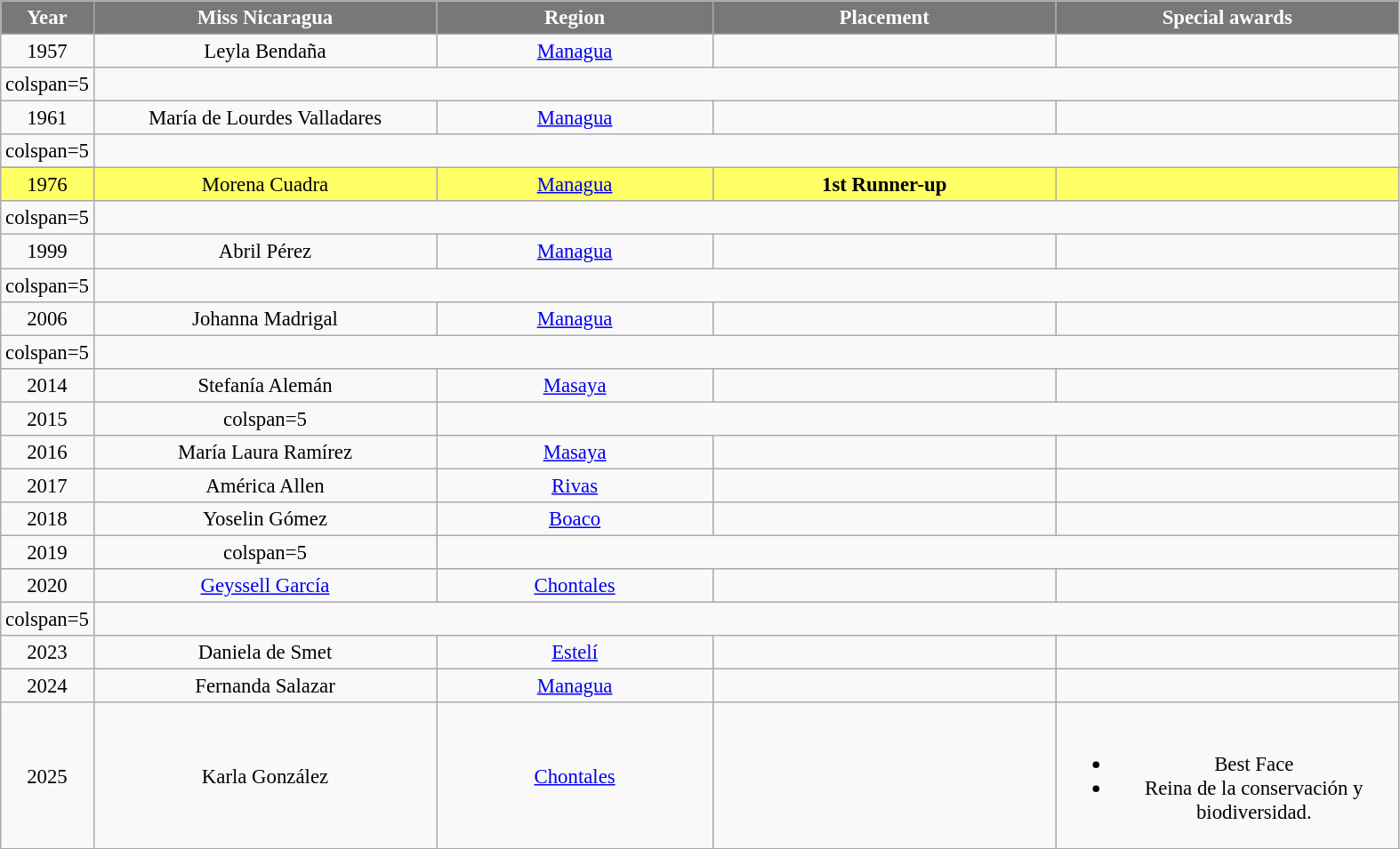<table class="wikitable sortable" style="font-size: 95%; text-align:center">
<tr>
<th width="60" style="background-color:#787878;color:#FFFFFF;">Year</th>
<th width="250" style="background-color:#787878;color:#FFFFFF;">Miss Nicaragua</th>
<th width="200" style="background-color:#787878;color:#FFFFFF;">Region</th>
<th width="250" style="background-color:#787878;color:#FFFFFF;">Placement</th>
<th width="250" style="background-color:#787878;color:#FFFFFF;">Special awards</th>
</tr>
<tr>
<td>1957</td>
<td>Leyla Bendaña</td>
<td><a href='#'>Managua</a></td>
<td></td>
<td></td>
</tr>
<tr>
<td>colspan=5 </td>
</tr>
<tr>
<td>1961</td>
<td>María de Lourdes Valladares</td>
<td><a href='#'>Managua</a></td>
<td></td>
<td></td>
</tr>
<tr>
<td>colspan=5 </td>
</tr>
<tr>
</tr>
<tr style="background-color:#FFFF66">
<td>1976</td>
<td>Morena Cuadra</td>
<td><a href='#'>Managua</a></td>
<td><strong>1st Runner-up</strong></td>
<td></td>
</tr>
<tr>
<td>colspan=5 </td>
</tr>
<tr>
<td>1999</td>
<td>Abril Pérez</td>
<td><a href='#'>Managua</a></td>
<td></td>
<td></td>
</tr>
<tr>
<td>colspan=5 </td>
</tr>
<tr>
<td>2006</td>
<td>Johanna Madrigal</td>
<td><a href='#'>Managua</a></td>
<td></td>
<td></td>
</tr>
<tr>
<td>colspan=5 </td>
</tr>
<tr>
<td>2014</td>
<td>Stefanía Alemán</td>
<td><a href='#'>Masaya</a></td>
<td></td>
<td></td>
</tr>
<tr>
<td>2015</td>
<td>colspan=5 </td>
</tr>
<tr>
<td>2016</td>
<td>María Laura Ramírez</td>
<td><a href='#'>Masaya</a></td>
<td></td>
<td></td>
</tr>
<tr>
<td>2017</td>
<td>América Allen</td>
<td><a href='#'>Rivas</a></td>
<td></td>
<td></td>
</tr>
<tr>
<td>2018</td>
<td>Yoselin Gómez</td>
<td><a href='#'>Boaco</a></td>
<td></td>
<td></td>
</tr>
<tr>
<td>2019</td>
<td>colspan=5 </td>
</tr>
<tr>
<td>2020</td>
<td><a href='#'>Geyssell García</a></td>
<td><a href='#'>Chontales</a></td>
<td></td>
<td></td>
</tr>
<tr>
<td>colspan=5 </td>
</tr>
<tr>
<td>2023</td>
<td>Daniela de Smet</td>
<td><a href='#'>Estelí</a></td>
<td></td>
<td></td>
</tr>
<tr>
<td>2024</td>
<td>Fernanda Salazar</td>
<td><a href='#'>Managua</a></td>
<td></td>
<td></td>
</tr>
<tr>
<td>2025</td>
<td>Karla González</td>
<td><a href='#'>Chontales</a></td>
<td></td>
<td><br><ul><li>Best Face</li><li>Reina de la conservación y biodiversidad.</li></ul></td>
</tr>
<tr>
</tr>
</table>
